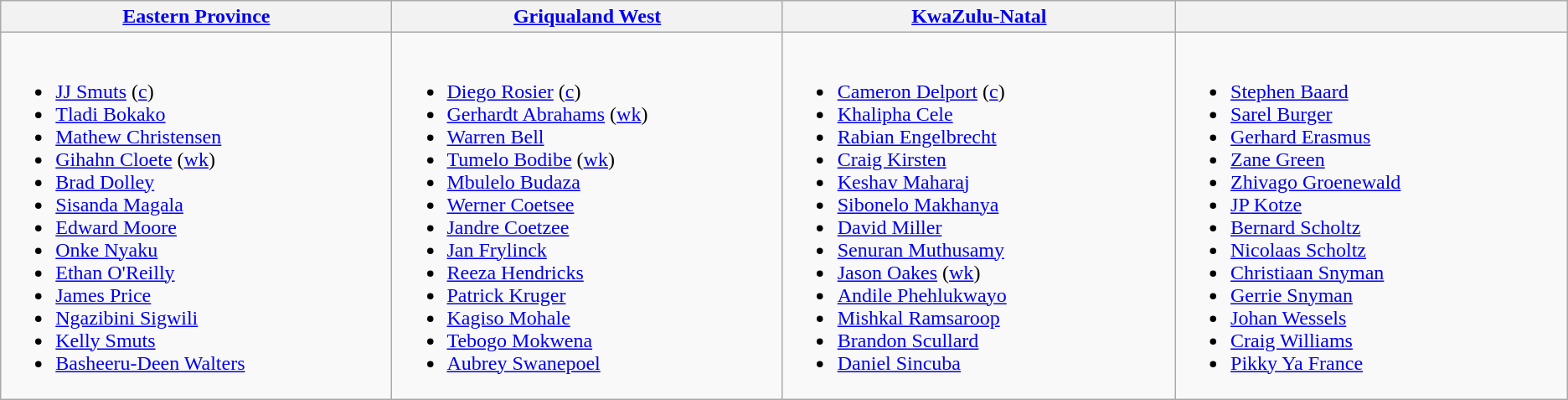<table class="wikitable">
<tr>
<th width=330> <a href='#'>Eastern Province</a><br><small></small></th>
<th width=330> <a href='#'>Griqualand West</a><br><small></small></th>
<th width=330> <a href='#'>KwaZulu-Natal</a><br><small></small></th>
<th width=330><br><small></small></th>
</tr>
<tr>
<td valign=top><br><ul><li><a href='#'>JJ Smuts</a> (<a href='#'>c</a>)</li><li><a href='#'>Tladi Bokako</a></li><li><a href='#'>Mathew Christensen</a></li><li><a href='#'>Gihahn Cloete</a> (<a href='#'>wk</a>)</li><li><a href='#'>Brad Dolley</a></li><li><a href='#'>Sisanda Magala</a></li><li><a href='#'>Edward Moore</a></li><li><a href='#'>Onke Nyaku</a></li><li><a href='#'>Ethan O'Reilly</a></li><li><a href='#'>James Price</a></li><li><a href='#'>Ngazibini Sigwili</a></li><li><a href='#'>Kelly Smuts</a></li><li><a href='#'>Basheeru-Deen Walters</a></li></ul></td>
<td valign=top><br><ul><li><a href='#'>Diego Rosier</a> (<a href='#'>c</a>)</li><li><a href='#'>Gerhardt Abrahams</a> (<a href='#'>wk</a>)</li><li><a href='#'>Warren Bell</a></li><li><a href='#'>Tumelo Bodibe</a> (<a href='#'>wk</a>)</li><li><a href='#'>Mbulelo Budaza</a></li><li><a href='#'>Werner Coetsee</a></li><li><a href='#'>Jandre Coetzee</a></li><li><a href='#'>Jan Frylinck</a></li><li><a href='#'>Reeza Hendricks</a></li><li><a href='#'>Patrick Kruger</a></li><li><a href='#'>Kagiso Mohale</a></li><li><a href='#'>Tebogo Mokwena</a></li><li><a href='#'>Aubrey Swanepoel</a></li></ul></td>
<td valign=top><br><ul><li><a href='#'>Cameron Delport</a> (<a href='#'>c</a>)</li><li><a href='#'>Khalipha Cele</a></li><li><a href='#'>Rabian Engelbrecht</a></li><li><a href='#'>Craig Kirsten</a></li><li><a href='#'>Keshav Maharaj</a></li><li><a href='#'>Sibonelo Makhanya</a></li><li><a href='#'>David Miller</a></li><li><a href='#'>Senuran Muthusamy</a></li><li><a href='#'>Jason Oakes</a> (<a href='#'>wk</a>)</li><li><a href='#'>Andile Phehlukwayo</a></li><li><a href='#'>Mishkal Ramsaroop</a></li><li><a href='#'>Brandon Scullard</a></li><li><a href='#'>Daniel Sincuba</a></li></ul></td>
<td valign=top><br><ul><li><a href='#'>Stephen Baard</a></li><li><a href='#'>Sarel Burger</a></li><li><a href='#'>Gerhard Erasmus</a></li><li><a href='#'>Zane Green</a></li><li><a href='#'>Zhivago Groenewald</a></li><li><a href='#'>JP Kotze</a></li><li><a href='#'>Bernard Scholtz</a></li><li><a href='#'>Nicolaas Scholtz</a></li><li><a href='#'>Christiaan Snyman</a></li><li><a href='#'>Gerrie Snyman</a></li><li><a href='#'>Johan Wessels</a></li><li><a href='#'>Craig Williams</a></li><li><a href='#'>Pikky Ya France</a></li></ul></td>
</tr>
</table>
